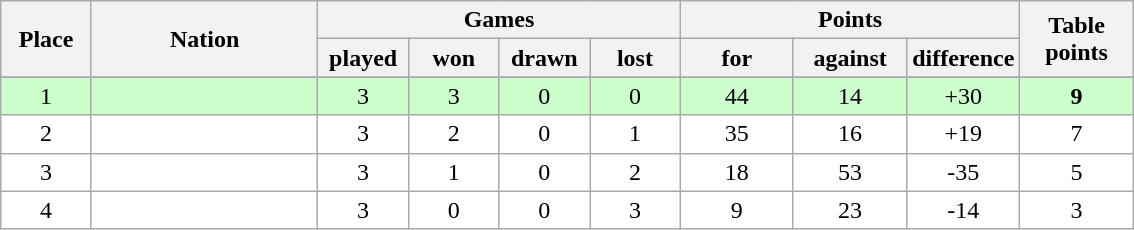<table class="wikitable">
<tr>
<th rowspan=2 width="8%">Place</th>
<th rowspan=2 width="20%">Nation</th>
<th colspan=4 width="32%">Games</th>
<th colspan=3 width="30%">Points</th>
<th rowspan=2 width="10%">Table<br>points</th>
</tr>
<tr>
<th width="8%">played</th>
<th width="8%">won</th>
<th width="8%">drawn</th>
<th width="8%">lost</th>
<th width="10%">for</th>
<th width="10%">against</th>
<th width="10%">difference</th>
</tr>
<tr>
</tr>
<tr bgcolor=#ccffcc align=center>
<td>1</td>
<td align=left><strong></strong></td>
<td>3</td>
<td>3</td>
<td>0</td>
<td>0</td>
<td>44</td>
<td>14</td>
<td>+30</td>
<td><strong>9</strong></td>
</tr>
<tr bgcolor=#ffffff align=center>
<td>2</td>
<td align=left></td>
<td>3</td>
<td>2</td>
<td>0</td>
<td>1</td>
<td>35</td>
<td>16</td>
<td>+19</td>
<td>7</td>
</tr>
<tr bgcolor=#ffffff align=center>
<td>3</td>
<td align=left></td>
<td>3</td>
<td>1</td>
<td>0</td>
<td>2</td>
<td>18</td>
<td>53</td>
<td>-35</td>
<td>5</td>
</tr>
<tr bgcolor=#ffffff align=center>
<td>4</td>
<td align=left></td>
<td>3</td>
<td>0</td>
<td>0</td>
<td>3</td>
<td>9</td>
<td>23</td>
<td>-14</td>
<td>3</td>
</tr>
</table>
